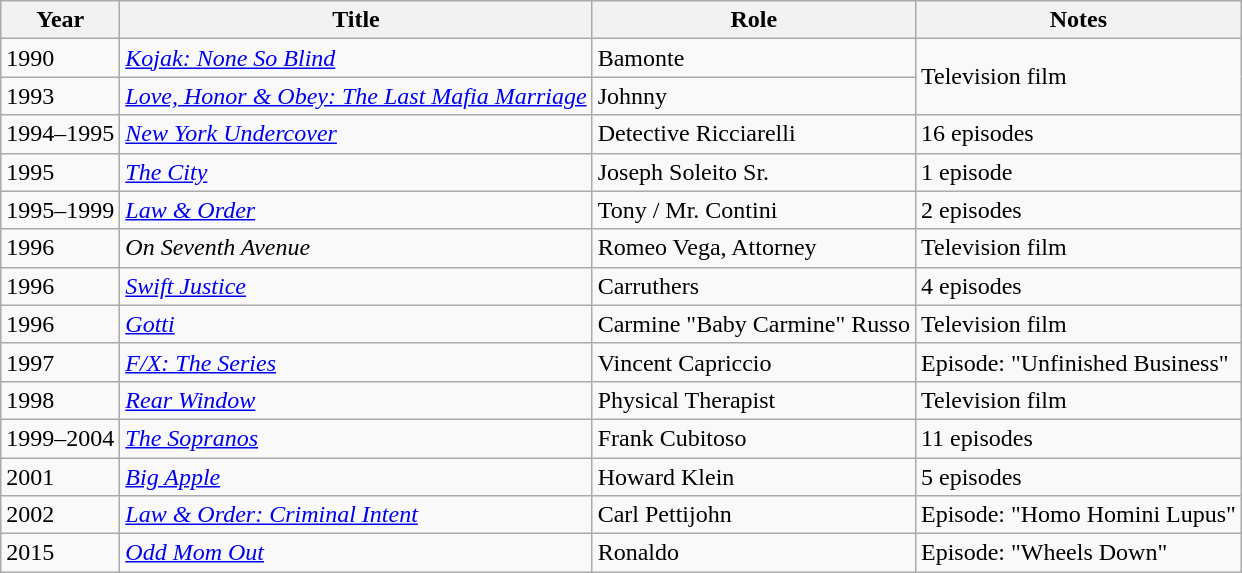<table class="wikitable sortable">
<tr>
<th>Year</th>
<th>Title</th>
<th>Role</th>
<th>Notes</th>
</tr>
<tr>
<td>1990</td>
<td><em><a href='#'>Kojak: None So Blind</a></em></td>
<td>Bamonte</td>
<td rowspan="2">Television film</td>
</tr>
<tr>
<td>1993</td>
<td><em><a href='#'>Love, Honor & Obey: The Last Mafia Marriage</a></em></td>
<td>Johnny</td>
</tr>
<tr>
<td>1994–1995</td>
<td><em><a href='#'>New York Undercover</a></em></td>
<td>Detective Ricciarelli</td>
<td>16 episodes</td>
</tr>
<tr>
<td>1995</td>
<td><a href='#'><em>The City</em></a></td>
<td>Joseph Soleito Sr.</td>
<td>1 episode</td>
</tr>
<tr>
<td>1995–1999</td>
<td><em><a href='#'>Law & Order</a></em></td>
<td>Tony / Mr. Contini</td>
<td>2 episodes</td>
</tr>
<tr>
<td>1996</td>
<td><em>On Seventh Avenue</em></td>
<td>Romeo Vega, Attorney</td>
<td>Television film</td>
</tr>
<tr>
<td>1996</td>
<td><em><a href='#'>Swift Justice</a></em></td>
<td>Carruthers</td>
<td>4 episodes</td>
</tr>
<tr>
<td>1996</td>
<td><a href='#'><em>Gotti</em></a></td>
<td>Carmine "Baby Carmine" Russo</td>
<td>Television film</td>
</tr>
<tr>
<td>1997</td>
<td><em><a href='#'>F/X: The Series</a></em></td>
<td>Vincent Capriccio</td>
<td>Episode: "Unfinished Business"</td>
</tr>
<tr>
<td>1998</td>
<td><a href='#'><em>Rear Window</em></a></td>
<td>Physical Therapist</td>
<td>Television film</td>
</tr>
<tr>
<td>1999–2004</td>
<td><em><a href='#'>The Sopranos</a></em></td>
<td>Frank Cubitoso</td>
<td>11 episodes</td>
</tr>
<tr>
<td>2001</td>
<td><a href='#'><em>Big Apple</em></a></td>
<td>Howard Klein</td>
<td>5 episodes</td>
</tr>
<tr>
<td>2002</td>
<td><em><a href='#'>Law & Order: Criminal Intent</a></em></td>
<td>Carl Pettijohn</td>
<td>Episode: "Homo Homini Lupus"</td>
</tr>
<tr>
<td>2015</td>
<td><em><a href='#'>Odd Mom Out</a></em></td>
<td>Ronaldo</td>
<td>Episode: "Wheels Down"</td>
</tr>
</table>
